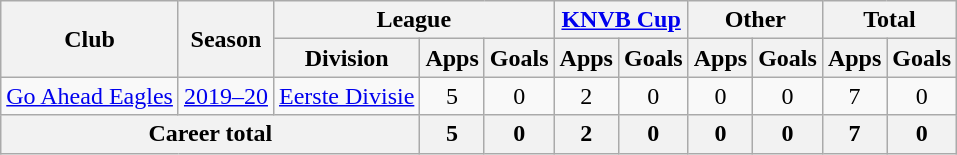<table class="wikitable" style="text-align: center">
<tr>
<th rowspan="2">Club</th>
<th rowspan="2">Season</th>
<th colspan="3">League</th>
<th colspan="2"><a href='#'>KNVB Cup</a></th>
<th colspan="2">Other</th>
<th colspan="2">Total</th>
</tr>
<tr>
<th>Division</th>
<th>Apps</th>
<th>Goals</th>
<th>Apps</th>
<th>Goals</th>
<th>Apps</th>
<th>Goals</th>
<th>Apps</th>
<th>Goals</th>
</tr>
<tr>
<td><a href='#'>Go Ahead Eagles</a></td>
<td><a href='#'>2019–20</a></td>
<td><a href='#'>Eerste Divisie</a></td>
<td>5</td>
<td>0</td>
<td>2</td>
<td>0</td>
<td>0</td>
<td>0</td>
<td>7</td>
<td>0</td>
</tr>
<tr>
<th colspan="3">Career total</th>
<th>5</th>
<th>0</th>
<th>2</th>
<th>0</th>
<th>0</th>
<th>0</th>
<th>7</th>
<th>0</th>
</tr>
</table>
